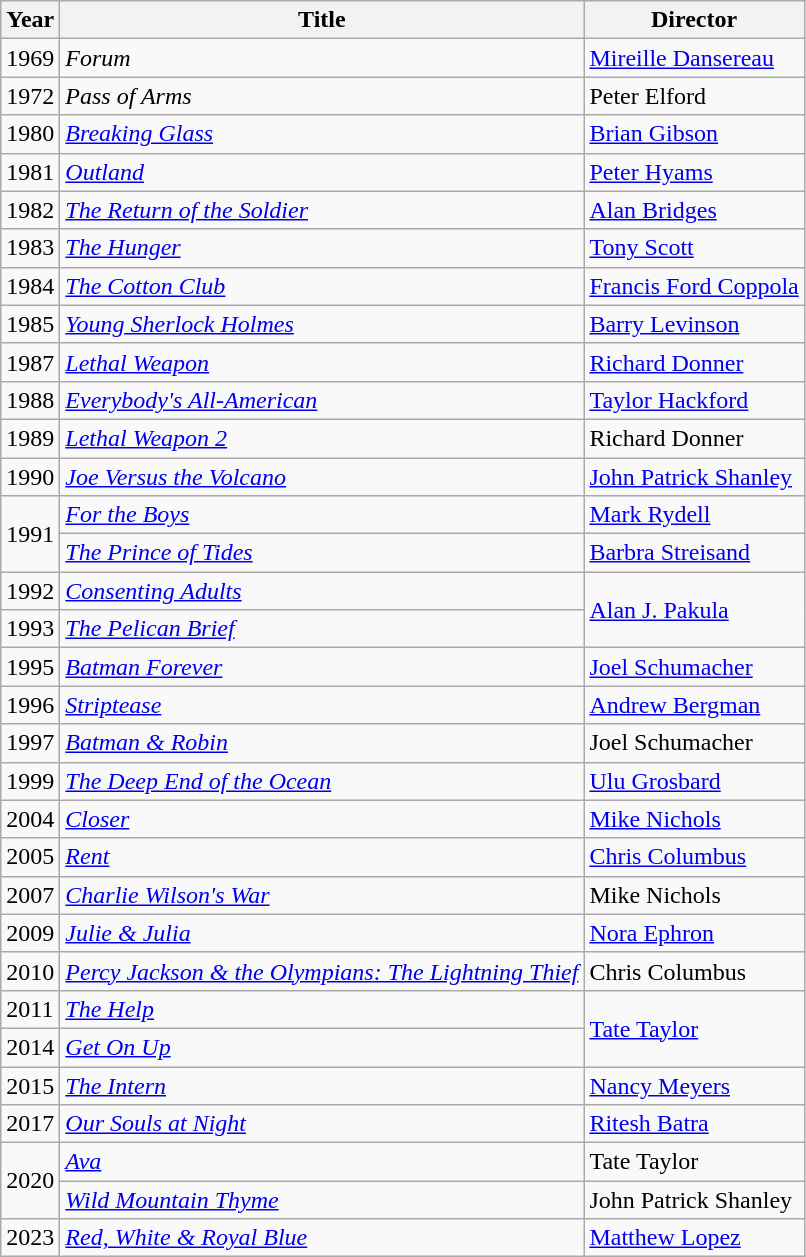<table class="wikitable sortable plainrowheaders">
<tr>
<th>Year</th>
<th>Title</th>
<th>Director</th>
</tr>
<tr>
<td>1969</td>
<td><em>Forum</em></td>
<td><a href='#'>Mireille Dansereau</a></td>
</tr>
<tr>
<td>1972</td>
<td><em>Pass of Arms</em></td>
<td>Peter Elford</td>
</tr>
<tr>
<td>1980</td>
<td><em><a href='#'>Breaking Glass</a></em></td>
<td><a href='#'>Brian Gibson</a></td>
</tr>
<tr>
<td>1981</td>
<td><em><a href='#'>Outland</a></em></td>
<td><a href='#'>Peter Hyams</a></td>
</tr>
<tr>
<td>1982</td>
<td><em><a href='#'>The Return of the Soldier</a></em></td>
<td><a href='#'>Alan Bridges</a></td>
</tr>
<tr>
<td>1983</td>
<td><em><a href='#'>The Hunger</a></em></td>
<td><a href='#'>Tony Scott</a></td>
</tr>
<tr>
<td>1984</td>
<td><em><a href='#'>The Cotton Club</a></em></td>
<td><a href='#'>Francis Ford Coppola</a></td>
</tr>
<tr>
<td>1985</td>
<td><em><a href='#'>Young Sherlock Holmes</a></em></td>
<td><a href='#'>Barry Levinson</a></td>
</tr>
<tr>
<td>1987</td>
<td><em><a href='#'>Lethal Weapon</a></em></td>
<td><a href='#'>Richard Donner</a></td>
</tr>
<tr>
<td>1988</td>
<td><em><a href='#'>Everybody's All-American</a></em></td>
<td><a href='#'>Taylor Hackford</a></td>
</tr>
<tr>
<td>1989</td>
<td><em><a href='#'>Lethal Weapon 2</a></em></td>
<td>Richard Donner</td>
</tr>
<tr>
<td>1990</td>
<td><em><a href='#'>Joe Versus the Volcano</a></em></td>
<td><a href='#'>John Patrick Shanley</a></td>
</tr>
<tr>
<td rowspan=2>1991</td>
<td><em><a href='#'>For the Boys</a></em></td>
<td><a href='#'>Mark Rydell</a></td>
</tr>
<tr>
<td><em><a href='#'>The Prince of Tides</a></em></td>
<td><a href='#'>Barbra Streisand</a></td>
</tr>
<tr>
<td>1992</td>
<td><em><a href='#'>Consenting Adults</a></em></td>
<td rowspan=2><a href='#'>Alan J. Pakula</a></td>
</tr>
<tr>
<td>1993</td>
<td><em><a href='#'>The Pelican Brief</a></em></td>
</tr>
<tr>
<td>1995</td>
<td><em><a href='#'>Batman Forever</a></em></td>
<td><a href='#'>Joel Schumacher</a></td>
</tr>
<tr>
<td>1996</td>
<td><em><a href='#'>Striptease</a></em></td>
<td><a href='#'>Andrew Bergman</a></td>
</tr>
<tr>
<td>1997</td>
<td><em><a href='#'>Batman & Robin</a></em></td>
<td>Joel Schumacher</td>
</tr>
<tr>
<td>1999</td>
<td><em><a href='#'>The Deep End of the Ocean</a></em></td>
<td><a href='#'>Ulu Grosbard</a></td>
</tr>
<tr>
<td>2004</td>
<td><em><a href='#'>Closer</a></em></td>
<td><a href='#'>Mike Nichols</a></td>
</tr>
<tr>
<td>2005</td>
<td><em><a href='#'>Rent</a></em></td>
<td><a href='#'>Chris Columbus</a></td>
</tr>
<tr>
<td>2007</td>
<td><em><a href='#'>Charlie Wilson's War</a></em></td>
<td>Mike Nichols</td>
</tr>
<tr>
<td>2009</td>
<td><em><a href='#'>Julie & Julia</a></em></td>
<td><a href='#'>Nora Ephron</a></td>
</tr>
<tr>
<td>2010</td>
<td><em><a href='#'>Percy Jackson & the Olympians: The Lightning Thief</a></em></td>
<td>Chris Columbus</td>
</tr>
<tr>
<td>2011</td>
<td><em><a href='#'>The Help</a></em></td>
<td rowspan=2><a href='#'>Tate Taylor</a></td>
</tr>
<tr>
<td>2014</td>
<td><em><a href='#'>Get On Up</a></em></td>
</tr>
<tr>
<td>2015</td>
<td><em><a href='#'>The Intern</a></em></td>
<td><a href='#'>Nancy Meyers</a></td>
</tr>
<tr>
<td>2017</td>
<td><em><a href='#'>Our Souls at Night</a></em></td>
<td><a href='#'>Ritesh Batra</a></td>
</tr>
<tr>
<td rowspan=2>2020</td>
<td><em><a href='#'>Ava</a></em></td>
<td>Tate Taylor</td>
</tr>
<tr>
<td><em><a href='#'>Wild Mountain Thyme</a></em></td>
<td>John Patrick Shanley</td>
</tr>
<tr>
<td>2023</td>
<td><em><a href='#'>Red, White & Royal Blue</a></em></td>
<td><a href='#'>Matthew Lopez</a></td>
</tr>
</table>
